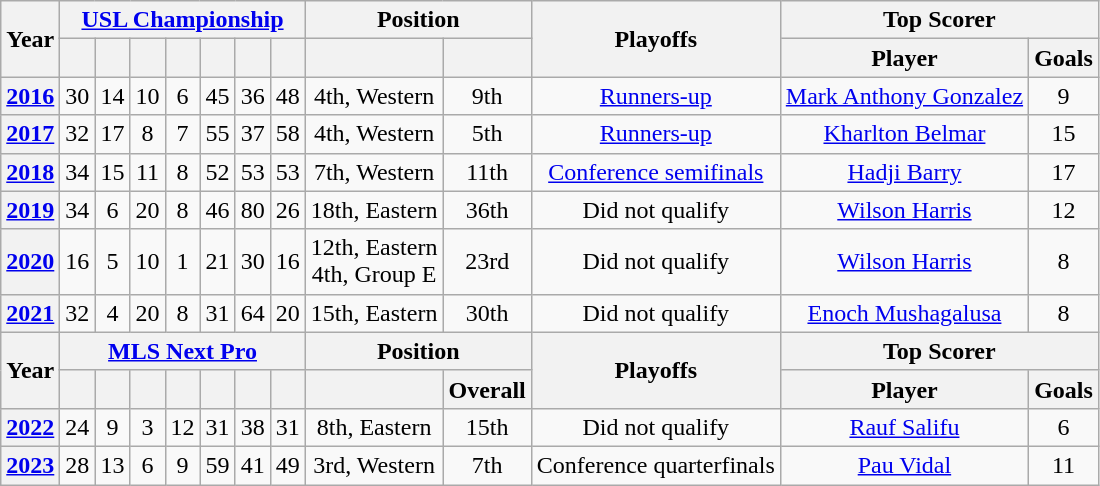<table class="wikitable sortable" style="text-align: center">
<tr>
<th scope="col" rowspan="2">Year</th>
<th colspan=7 class="unsortable"><a href='#'>USL Championship</a></th>
<th colspan=2 class="unsortable">Position</th>
<th scope="col" rowspan=2 class="unsortable">Playoffs</th>
<th scope="col" colspan="2" class="unsortable">Top Scorer </th>
</tr>
<tr>
<th></th>
<th></th>
<th></th>
<th></th>
<th></th>
<th></th>
<th></th>
<th></th>
<th></th>
<th class="unsortable">Player</th>
<th class="unsortable">Goals</th>
</tr>
<tr>
<th><a href='#'>2016</a></th>
<td>30</td>
<td>14</td>
<td>10</td>
<td>6</td>
<td>45</td>
<td>36</td>
<td>48</td>
<td>4th, Western</td>
<td>9th</td>
<td><a href='#'>Runners-up</a></td>
<td> <a href='#'>Mark Anthony Gonzalez</a></td>
<td>9</td>
</tr>
<tr>
<th><a href='#'>2017</a></th>
<td>32</td>
<td>17</td>
<td>8</td>
<td>7</td>
<td>55</td>
<td>37</td>
<td>58</td>
<td>4th, Western</td>
<td>5th</td>
<td><a href='#'>Runners-up</a></td>
<td> <a href='#'>Kharlton Belmar</a></td>
<td>15</td>
</tr>
<tr>
<th><a href='#'>2018</a></th>
<td>34</td>
<td>15</td>
<td>11</td>
<td>8</td>
<td>52</td>
<td>53</td>
<td>53</td>
<td>7th, Western</td>
<td>11th</td>
<td><a href='#'>Conference semifinals</a></td>
<td> <a href='#'>Hadji Barry</a></td>
<td>17</td>
</tr>
<tr>
<th><a href='#'>2019</a></th>
<td>34</td>
<td>6</td>
<td>20</td>
<td>8</td>
<td>46</td>
<td>80</td>
<td>26</td>
<td>18th, Eastern</td>
<td>36th</td>
<td>Did not qualify</td>
<td> <a href='#'>Wilson Harris</a></td>
<td>12</td>
</tr>
<tr>
<th><a href='#'>2020</a></th>
<td>16</td>
<td>5</td>
<td>10</td>
<td>1</td>
<td>21</td>
<td>30</td>
<td>16</td>
<td>12th, Eastern<br>4th, Group E</td>
<td>23rd</td>
<td>Did not qualify</td>
<td> <a href='#'>Wilson Harris</a></td>
<td>8</td>
</tr>
<tr>
<th><a href='#'>2021</a></th>
<td>32</td>
<td>4</td>
<td>20</td>
<td>8</td>
<td>31</td>
<td>64</td>
<td>20</td>
<td>15th, Eastern</td>
<td>30th</td>
<td>Did not qualify</td>
<td> <a href='#'>Enoch Mushagalusa</a></td>
<td>8</td>
</tr>
<tr>
<th scope="col" rowspan="2">Year</th>
<th colspan=7 class="unsortable"><a href='#'>MLS Next Pro</a></th>
<th colspan=2>Position</th>
<th scope="col" rowspan=2 class="unsortable"><strong>Playoffs</strong></th>
<th scope="col" colspan=3 class="unsortable">Top Scorer </th>
</tr>
<tr>
<th></th>
<th></th>
<th></th>
<th></th>
<th></th>
<th></th>
<th></th>
<th></th>
<th>Overall</th>
<th class="unsortable">Player</th>
<th class="unsortable">Goals</th>
</tr>
<tr>
<th><a href='#'>2022</a></th>
<td>24</td>
<td>9</td>
<td>3</td>
<td>12</td>
<td>31</td>
<td>38</td>
<td>31</td>
<td>8th, Eastern</td>
<td>15th</td>
<td>Did not qualify</td>
<td> <a href='#'>Rauf Salifu</a></td>
<td>6</td>
</tr>
<tr>
<th><a href='#'>2023</a></th>
<td>28</td>
<td>13</td>
<td>6</td>
<td>9</td>
<td>59</td>
<td>41</td>
<td>49</td>
<td>3rd, Western</td>
<td>7th</td>
<td>Conference quarterfinals</td>
<td> <a href='#'>Pau Vidal</a></td>
<td>11</td>
</tr>
</table>
